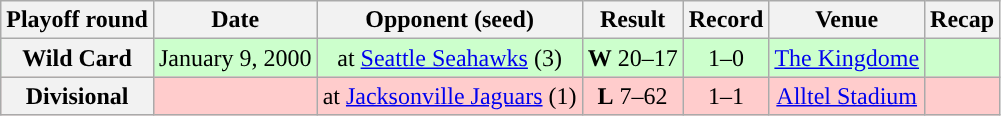<table class="wikitable" style="text-align:center">
<tr>
<th>Playoff round</th>
<th>Date</th>
<th>Opponent (seed)</th>
<th>Result</th>
<th>Record</th>
<th>Venue</th>
<th>Recap</th>
</tr>
<tr style="background: #cfc;">
<th>Wild Card</th>
<td>January 9, 2000</td>
<td>at <a href='#'>Seattle Seahawks</a> (3)</td>
<td><strong>W</strong> 20–17</td>
<td>1–0</td>
<td><a href='#'>The Kingdome</a></td>
<td></td>
</tr>
<tr style="background: #fcc;">
<th>Divisional</th>
<td></td>
<td>at <a href='#'>Jacksonville Jaguars</a> (1)</td>
<td><strong>L</strong> 7–62</td>
<td>1–1</td>
<td><a href='#'>Alltel Stadium</a></td>
<td></td>
</tr>
</table>
